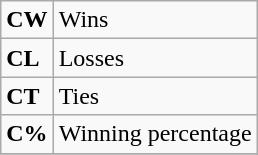<table class="wikitable">
<tr>
<td><strong>CW</strong></td>
<td>Wins</td>
</tr>
<tr>
<td><strong>CL</strong></td>
<td>Losses</td>
</tr>
<tr>
<td><strong>CT</strong></td>
<td>Ties</td>
</tr>
<tr>
<td><strong>C%</strong></td>
<td>Winning percentage</td>
</tr>
<tr>
</tr>
</table>
